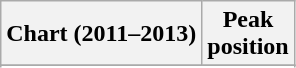<table class="wikitable sortable plainrowheaders" style="text-align:center">
<tr>
<th scope="col">Chart (2011–2013)</th>
<th scope="col">Peak<br>position</th>
</tr>
<tr>
</tr>
<tr>
</tr>
<tr>
</tr>
<tr>
</tr>
<tr>
</tr>
<tr>
</tr>
<tr>
</tr>
<tr>
</tr>
<tr>
</tr>
<tr>
</tr>
<tr>
</tr>
<tr>
</tr>
<tr>
</tr>
<tr>
</tr>
<tr>
</tr>
</table>
